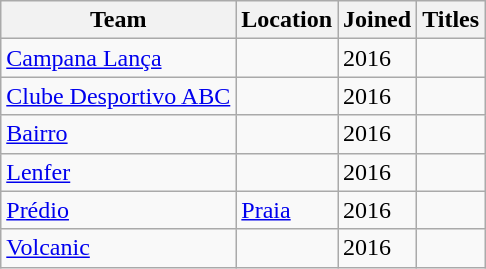<table class="wikitable">
<tr>
<th>Team</th>
<th>Location</th>
<th>Joined</th>
<th>Titles</th>
</tr>
<tr>
<td><a href='#'>Campana Lança</a></td>
<td></td>
<td>2016</td>
<td></td>
</tr>
<tr>
<td><a href='#'>Clube Desportivo ABC</a></td>
<td></td>
<td>2016</td>
<td></td>
</tr>
<tr>
<td><a href='#'>Bairro</a></td>
<td></td>
<td>2016</td>
<td></td>
</tr>
<tr>
<td><a href='#'>Lenfer</a></td>
<td></td>
<td>2016</td>
<td></td>
</tr>
<tr>
<td><a href='#'>Prédio</a></td>
<td><a href='#'>Praia</a></td>
<td>2016</td>
<td></td>
</tr>
<tr>
<td><a href='#'>Volcanic</a></td>
<td></td>
<td>2016</td>
<td></td>
</tr>
</table>
